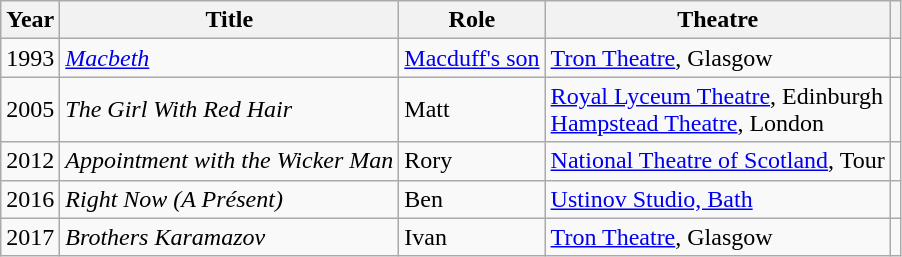<table class="wikitable" style="font-size: 100%;">
<tr>
<th>Year</th>
<th>Title</th>
<th>Role</th>
<th>Theatre</th>
<th></th>
</tr>
<tr>
<td>1993</td>
<td><em><a href='#'>Macbeth</a></em></td>
<td><a href='#'>Macduff's son</a></td>
<td><a href='#'>Tron Theatre</a>, Glasgow</td>
<td></td>
</tr>
<tr>
<td>2005</td>
<td><em>The Girl With Red Hair</em></td>
<td>Matt</td>
<td><a href='#'>Royal Lyceum Theatre</a>, Edinburgh<br><a href='#'>Hampstead Theatre</a>, London</td>
<td></td>
</tr>
<tr>
<td>2012</td>
<td><em>Appointment with the Wicker Man</em></td>
<td>Rory</td>
<td><a href='#'>National Theatre of Scotland</a>, Tour</td>
<td></td>
</tr>
<tr>
<td>2016</td>
<td><em>Right Now (A Présent)</em></td>
<td>Ben</td>
<td><a href='#'>Ustinov Studio, Bath</a></td>
<td></td>
</tr>
<tr>
<td>2017</td>
<td><em>Brothers Karamazov</em></td>
<td>Ivan</td>
<td><a href='#'>Tron Theatre</a>, Glasgow</td>
<td></td>
</tr>
</table>
